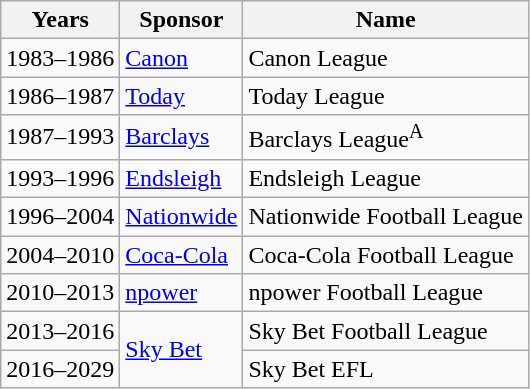<table class="wikitable sortable">
<tr>
<th>Years</th>
<th>Sponsor</th>
<th>Name</th>
</tr>
<tr>
<td>1983–1986</td>
<td><a href='#'>Canon</a></td>
<td>Canon League</td>
</tr>
<tr>
<td>1986–1987</td>
<td><a href='#'>Today</a></td>
<td>Today League</td>
</tr>
<tr>
<td>1987–1993</td>
<td><a href='#'>Barclays</a></td>
<td>Barclays League<sup>A</sup></td>
</tr>
<tr>
<td>1993–1996</td>
<td><a href='#'>Endsleigh</a></td>
<td>Endsleigh League</td>
</tr>
<tr>
<td>1996–2004</td>
<td><a href='#'>Nationwide</a></td>
<td>Nationwide Football League</td>
</tr>
<tr>
<td>2004–2010</td>
<td><a href='#'>Coca-Cola</a></td>
<td>Coca-Cola Football League</td>
</tr>
<tr>
<td>2010–2013</td>
<td><a href='#'>npower</a></td>
<td>npower Football League</td>
</tr>
<tr>
<td>2013–2016</td>
<td rowspan=2><a href='#'>Sky Bet</a></td>
<td>Sky Bet Football League</td>
</tr>
<tr>
<td>2016–2029</td>
<td>Sky Bet EFL</td>
</tr>
</table>
